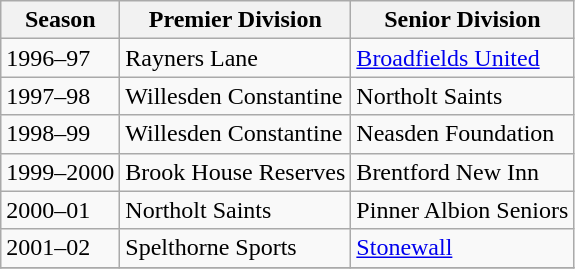<table class="wikitable">
<tr>
<th><strong>Season</strong></th>
<th><strong>Premier Division</strong></th>
<th><strong>Senior Division</strong></th>
</tr>
<tr>
<td>1996–97</td>
<td>Rayners Lane</td>
<td><a href='#'>Broadfields United</a></td>
</tr>
<tr>
<td>1997–98</td>
<td>Willesden Constantine</td>
<td>Northolt Saints</td>
</tr>
<tr>
<td>1998–99</td>
<td>Willesden Constantine</td>
<td>Neasden Foundation</td>
</tr>
<tr>
<td>1999–2000</td>
<td>Brook House Reserves</td>
<td>Brentford New Inn</td>
</tr>
<tr>
<td>2000–01</td>
<td>Northolt Saints</td>
<td>Pinner Albion Seniors</td>
</tr>
<tr>
<td>2001–02</td>
<td>Spelthorne Sports</td>
<td><a href='#'>Stonewall</a></td>
</tr>
<tr>
</tr>
</table>
